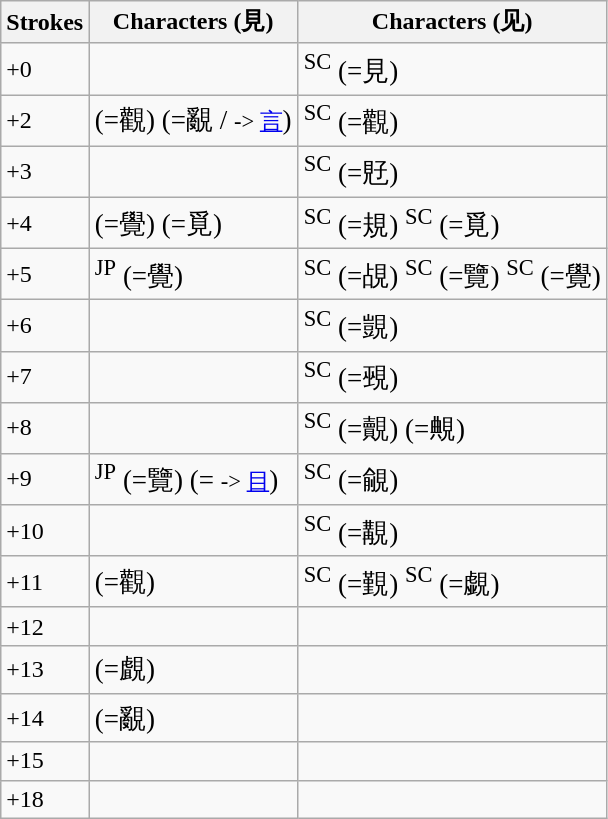<table class="wikitable">
<tr>
<th>Strokes</th>
<th>Characters (見)</th>
<th>Characters (见)</th>
</tr>
<tr>
<td>+0</td>
<td style="font-size: large;" lang="zh-Hant"></td>
<td style="font-size: large;" lang="zh-Hans"><sup>SC</sup> (=見)</td>
</tr>
<tr>
<td>+2</td>
<td style="font-size: large;" lang="zh-Hant"> (=觀)  (=覶 /  <small>-> <a href='#'>言</a></small>)</td>
<td style="font-size: large;" lang="zh-Hans"><sup>SC</sup> (=觀)</td>
</tr>
<tr>
<td>+3</td>
<td style="font-size: large;" lang="zh-Hant"> </td>
<td style="font-size: large;" lang="zh-Hans"><sup>SC</sup> (=覎)</td>
</tr>
<tr>
<td>+4</td>
<td style="font-size: large;" lang="zh-Hant">  (=覺)     (=覓)</td>
<td style="font-size: large;" lang="zh-Hans"><sup>SC</sup> (=規) <sup>SC</sup> (=覓)</td>
</tr>
<tr>
<td>+5</td>
<td style="font-size: large;" lang="zh-Hant">   <sup>JP</sup> (=覺)</td>
<td style="font-size: large;" lang="zh-Hans"><sup>SC</sup> (=覘) <sup>SC</sup> (=覽) <sup>SC</sup> (=覺)</td>
</tr>
<tr>
<td>+6</td>
<td style="font-size: large;" lang="zh-Hant"> </td>
<td style="font-size: large;" lang="zh-Hans"><sup>SC</sup> (=覬)</td>
</tr>
<tr>
<td>+7</td>
<td style="font-size: large;" lang="zh-Hant">    </td>
<td style="font-size: large;" lang="zh-Hans"><sup>SC</sup> (=覡)</td>
</tr>
<tr>
<td>+8</td>
<td style="font-size: large;" lang="zh-Hant">   </td>
<td style="font-size: large;" lang="zh-Hans"><sup>SC</sup> (=覿)  (=覥)</td>
</tr>
<tr>
<td>+9</td>
<td style="font-size: large;" lang="zh-Hant"> <sup>JP</sup> (=覽)   (= <small>-> <a href='#'>目</a></small>) </td>
<td style="font-size: large;" lang="zh-Hans"><sup>SC</sup> (=覦)</td>
</tr>
<tr>
<td>+10</td>
<td style="font-size: large;" lang="zh-Hant">    </td>
<td style="font-size: large;" lang="zh-Hans"><sup>SC</sup> (=覯)</td>
</tr>
<tr>
<td>+11</td>
<td style="font-size: large;" lang="zh-Hant">    (=觀)</td>
<td style="font-size: large;" lang="zh-Hans"><sup>SC</sup> (=覲) <sup>SC</sup> (=覷)</td>
</tr>
<tr>
<td>+12</td>
<td style="font-size: large;" lang="zh-Hant">    </td>
<td style="font-size: large;" lang="zh-Hans"></td>
</tr>
<tr>
<td>+13</td>
<td style="font-size: large;" lang="zh-Hant">   (=覰)</td>
<td style="font-size: large;" lang="zh-Hans"></td>
</tr>
<tr>
<td>+14</td>
<td style="font-size: large;" lang="zh-Hant"> (=覶) </td>
<td style="font-size: large;" lang="zh-Hans"></td>
</tr>
<tr>
<td>+15</td>
<td style="font-size: large;" lang="zh-Hant"> </td>
<td style="font-size: large;" lang="zh-Hans"></td>
</tr>
<tr>
<td>+18</td>
<td style="font-size: large;" lang="zh-Hant"></td>
<td style="font-size: large;" lang="zh-Hans"></td>
</tr>
</table>
